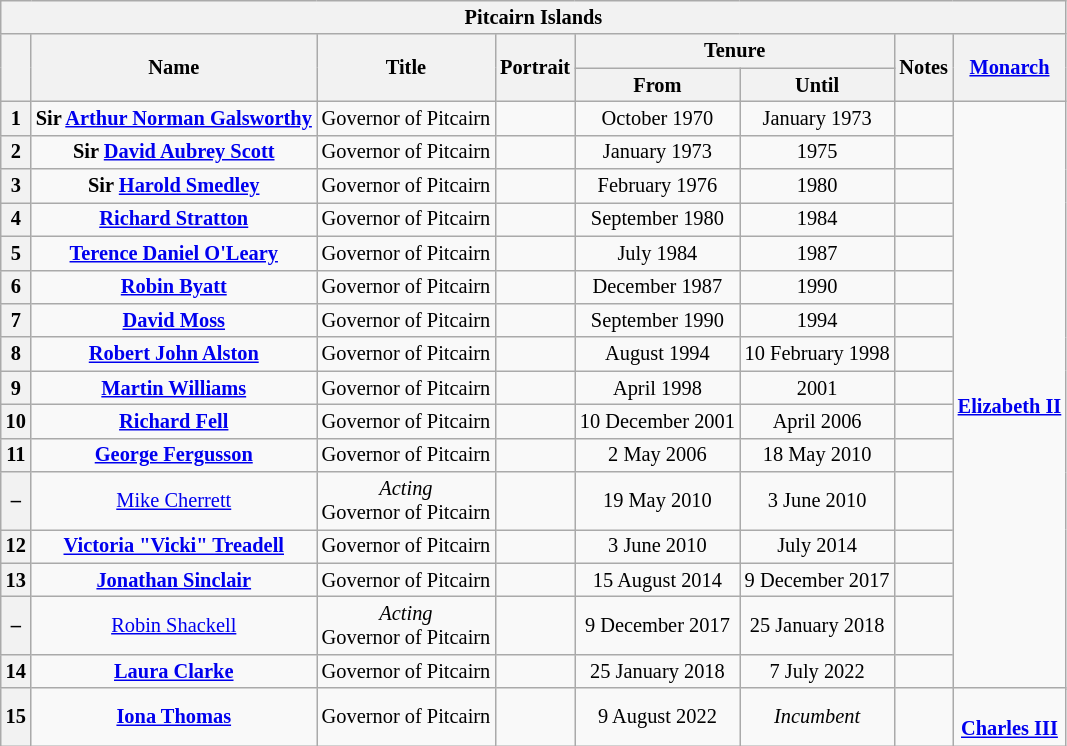<table class="wikitable" style="font-size:85%;text-align:center">
<tr>
<th colspan="9" align="center"> Pitcairn Islands <strong></strong></th>
</tr>
<tr>
<th align=center rowspan="2"></th>
<th rowspan="2">Name<br></th>
<th rowspan="2">Title</th>
<th rowspan="2">Portrait</th>
<th colspan="2">Tenure</th>
<th rowspan="2">Notes</th>
<th rowspan="2"><a href='#'>Monarch</a></th>
</tr>
<tr>
<th>From</th>
<th>Until</th>
</tr>
<tr>
<th align=center>1</th>
<td><strong>Sir <a href='#'>Arthur Norman Galsworthy</a></strong><br></td>
<td>Governor of Pitcairn</td>
<td></td>
<td>October 1970</td>
<td>January 1973</td>
<td></td>
<td rowspan="17"><br><strong><a href='#'>Elizabeth II</a></strong></td>
</tr>
<tr>
<th align=center>2</th>
<td><strong>Sir <a href='#'>David Aubrey Scott</a></strong><br></td>
<td>Governor of Pitcairn</td>
<td></td>
<td>January 1973</td>
<td>1975</td>
<td></td>
</tr>
<tr>
<th align=center>3</th>
<td><strong>Sir <a href='#'>Harold Smedley</a></strong><br></td>
<td>Governor of Pitcairn</td>
<td></td>
<td>February 1976</td>
<td>1980</td>
<td></td>
</tr>
<tr>
<th align=center>4</th>
<td><a href='#'><strong>Richard Stratton</strong></a><br></td>
<td>Governor of Pitcairn</td>
<td></td>
<td>September 1980</td>
<td>1984</td>
<td></td>
</tr>
<tr>
<th align=center>5</th>
<td><strong><a href='#'>Terence Daniel O'Leary</a></strong><br></td>
<td>Governor of Pitcairn</td>
<td></td>
<td>July 1984</td>
<td>1987</td>
<td></td>
</tr>
<tr>
<th align=center>6</th>
<td><strong><a href='#'>Robin Byatt</a></strong><br></td>
<td>Governor of Pitcairn</td>
<td></td>
<td>December 1987</td>
<td>1990</td>
<td></td>
</tr>
<tr>
<th align=center>7</th>
<td><a href='#'><strong>David Moss</strong></a><br></td>
<td>Governor of Pitcairn</td>
<td></td>
<td>September 1990</td>
<td>1994</td>
<td></td>
</tr>
<tr>
<th align=center>8</th>
<td><strong><a href='#'>Robert John Alston</a></strong><br></td>
<td>Governor of Pitcairn</td>
<td></td>
<td>August 1994</td>
<td>10 February 1998</td>
<td></td>
</tr>
<tr>
<th align=center>9</th>
<td><a href='#'><strong>Martin Williams</strong></a><br></td>
<td>Governor of Pitcairn</td>
<td></td>
<td>April 1998</td>
<td>2001</td>
<td></td>
</tr>
<tr>
<th align=center>10</th>
<td><strong><a href='#'>Richard Fell</a></strong><br></td>
<td>Governor of Pitcairn</td>
<td></td>
<td>10 December 2001</td>
<td>April 2006</td>
<td></td>
</tr>
<tr>
<th align=center>11</th>
<td><a href='#'><strong>George Fergusson</strong></a><br></td>
<td>Governor of Pitcairn</td>
<td></td>
<td>2 May 2006</td>
<td>18 May 2010</td>
<td></td>
</tr>
<tr>
<th align=center>–</th>
<td><a href='#'>Mike Cherrett</a><br></td>
<td><em>Acting</em><br>Governor of Pitcairn</td>
<td></td>
<td>19 May 2010</td>
<td>3 June 2010</td>
<td></td>
</tr>
<tr>
<th align=center>12</th>
<td><a href='#'><strong>Victoria "Vicki" Treadell</strong></a><br></td>
<td>Governor of Pitcairn</td>
<td></td>
<td>3 June 2010</td>
<td>July 2014</td>
<td></td>
</tr>
<tr>
<th align=center>13</th>
<td><a href='#'><strong>Jonathan Sinclair</strong></a><br></td>
<td>Governor of Pitcairn</td>
<td></td>
<td>15 August 2014</td>
<td>9 December 2017</td>
<td></td>
</tr>
<tr>
<th align=center>–</th>
<td><a href='#'>Robin Shackell</a><br></td>
<td><em>Acting</em><br>Governor of Pitcairn</td>
<td></td>
<td>9 December 2017</td>
<td>25 January 2018</td>
<td></td>
</tr>
<tr>
<th align=center>14</th>
<td><strong><a href='#'>Laura Clarke</a></strong><br></td>
<td>Governor of Pitcairn</td>
<td></td>
<td>25 January 2018</td>
<td>7 July 2022</td>
<td></td>
</tr>
<tr>
<th rowspan="2" align="center">15</th>
<td rowspan="2"><strong><a href='#'>Iona Thomas</a></strong></td>
<td rowspan="2">Governor of Pitcairn</td>
<td rowspan="2"></td>
<td rowspan="2">9 August 2022</td>
<td rowspan="2"><em>Incumbent</em></td>
<td rowspan="2"></td>
</tr>
<tr>
<td><br><strong><a href='#'>Charles III</a></strong></td>
</tr>
</table>
